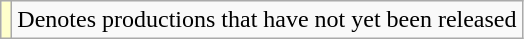<table class="wikitable">
<tr>
<td style="background:#FFFFCC;"></td>
<td>Denotes productions that have not yet been released</td>
</tr>
</table>
